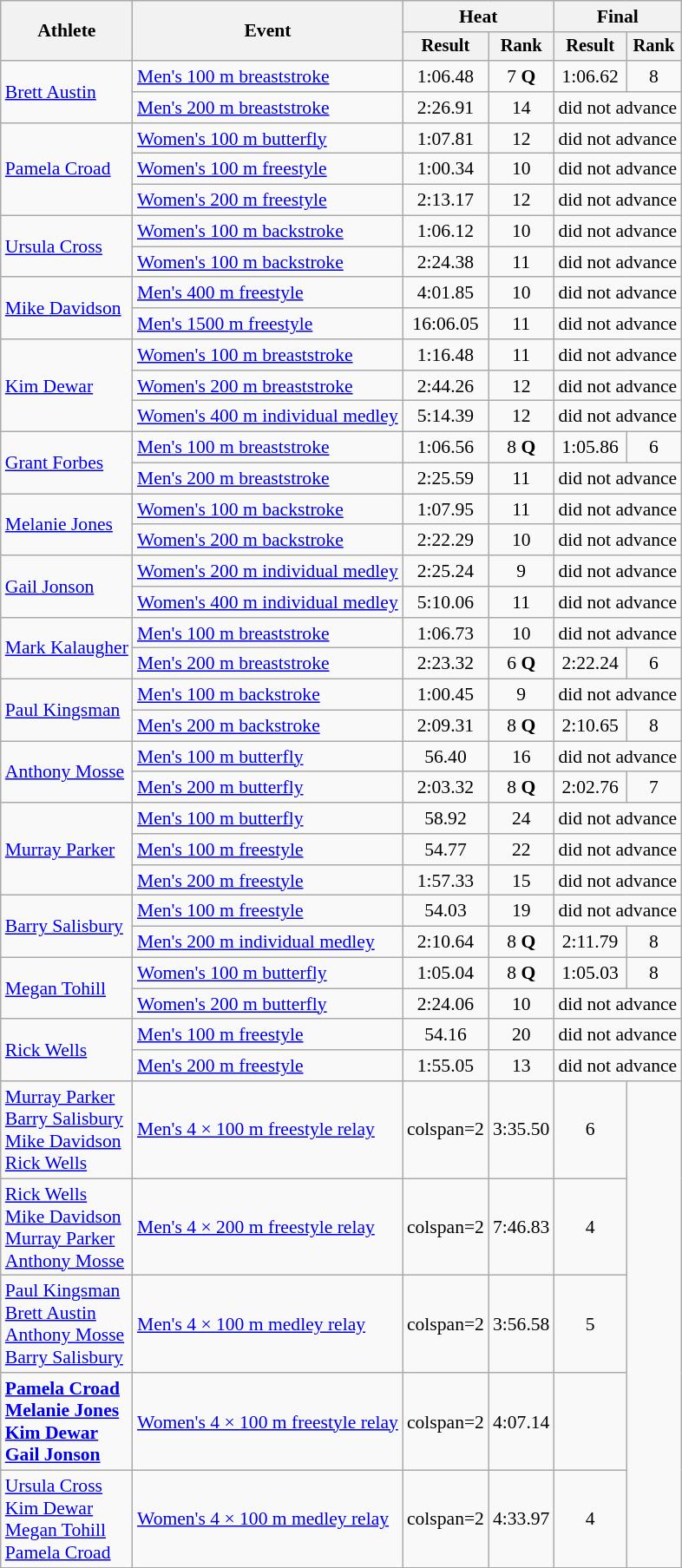<table class=wikitable style=font-size:90%>
<tr>
<th rowspan=2>Athlete</th>
<th rowspan=2>Event</th>
<th colspan=2>Heat</th>
<th colspan=2>Final</th>
</tr>
<tr style=font-size:95%>
<th>Result</th>
<th>Rank</th>
<th>Result</th>
<th>Rank</th>
</tr>
<tr align=center>
<td align=left rowspan=2><a href='#'>Brett Austin</a></td>
<td align=left><a href='#'>Men's 100 m breaststroke</a></td>
<td>1:06.48</td>
<td>7 <strong>Q</strong></td>
<td>1:06.62</td>
<td>8</td>
</tr>
<tr align=center>
<td align=left><a href='#'>Men's 200 m breaststroke</a></td>
<td>2:26.91</td>
<td>14</td>
<td colspan=2>did not advance</td>
</tr>
<tr align=center>
<td align=left rowspan=3><a href='#'>Pamela Croad</a></td>
<td align=left><a href='#'>Women's 100 m butterfly</a></td>
<td>1:07.81</td>
<td>12</td>
<td colspan=2>did not advance</td>
</tr>
<tr align=center>
<td align=left><a href='#'>Women's 100 m freestyle</a></td>
<td>1:00.34</td>
<td>10</td>
<td colspan=2>did not advance</td>
</tr>
<tr align=center>
<td align=left><a href='#'>Women's 200 m freestyle</a></td>
<td>2:13.17</td>
<td>12</td>
<td colspan=2>did not advance</td>
</tr>
<tr align=center>
<td align=left rowspan=2><a href='#'>Ursula Cross</a></td>
<td align=left><a href='#'>Women's 100 m backstroke</a></td>
<td>1:06.12</td>
<td>10</td>
<td colspan=2>did not advance</td>
</tr>
<tr align=center>
<td align=left><a href='#'>Women's 100 m backstroke</a></td>
<td>2:24.38</td>
<td>11</td>
<td colspan=2>did not advance</td>
</tr>
<tr align=center>
<td align=left rowspan=2><a href='#'>Mike Davidson</a></td>
<td align=left><a href='#'>Men's 400 m freestyle</a></td>
<td>4:01.85</td>
<td>10</td>
<td colspan=2>did not advance</td>
</tr>
<tr align=center>
<td align=left><a href='#'>Men's 1500 m freestyle</a></td>
<td>16:06.05</td>
<td>11</td>
<td colspan=2>did not advance</td>
</tr>
<tr align=center>
<td align=left rowspan=3><a href='#'>Kim Dewar</a></td>
<td align=left><a href='#'>Women's 100 m breaststroke</a></td>
<td>1:16.48</td>
<td>11</td>
<td colspan=2>did not advance</td>
</tr>
<tr align=center>
<td align=left><a href='#'>Women's 200 m breaststroke</a></td>
<td>2:44.26</td>
<td>12</td>
<td colspan=2>did not advance</td>
</tr>
<tr align=center>
<td align=left><a href='#'>Women's 400 m individual medley</a></td>
<td>5:14.39</td>
<td>12</td>
<td colspan=2>did not advance</td>
</tr>
<tr align=center>
<td align=left rowspan=2><a href='#'>Grant Forbes</a></td>
<td align=left><a href='#'>Men's 100 m breaststroke</a></td>
<td>1:06.56</td>
<td>8 <strong>Q</strong></td>
<td>1:05.86</td>
<td>6</td>
</tr>
<tr align=center>
<td align=left><a href='#'>Men's 200 m breaststroke</a></td>
<td>2:25.59</td>
<td>11</td>
<td colspan=2>did not advance</td>
</tr>
<tr align=center>
<td align=left rowspan=2><a href='#'>Melanie Jones</a></td>
<td align=left><a href='#'>Women's 100 m backstroke</a></td>
<td>1:07.95</td>
<td>11</td>
<td colspan=2>did not advance</td>
</tr>
<tr align=center>
<td align=left><a href='#'>Women's 200 m backstroke</a></td>
<td>2:22.29</td>
<td>10</td>
<td colspan=2>did not advance</td>
</tr>
<tr align=center>
<td align=left rowspan=2><a href='#'>Gail Jonson</a></td>
<td align=left><a href='#'>Women's 200 m individual medley</a></td>
<td>2:25.24</td>
<td>9</td>
<td colspan=2>did not advance</td>
</tr>
<tr align=center>
<td align=left><a href='#'>Women's 400 m individual medley</a></td>
<td>5:10.06</td>
<td>11</td>
<td colspan=2>did not advance</td>
</tr>
<tr align=center>
<td align=left rowspan=2><a href='#'>Mark Kalaugher</a></td>
<td align=left><a href='#'>Men's 100 m breaststroke</a></td>
<td>1:06.73</td>
<td>10</td>
<td colspan=2>did not advance</td>
</tr>
<tr align=center>
<td align=left><a href='#'>Men's 200 m breaststroke</a></td>
<td>2:23.32</td>
<td>6 <strong>Q</strong></td>
<td>2:22.24</td>
<td>6</td>
</tr>
<tr align=center>
<td align=left rowspan=2><a href='#'>Paul Kingsman</a></td>
<td align=left><a href='#'>Men's 100 m backstroke</a></td>
<td>1:00.45</td>
<td>9</td>
<td colspan=2>did not advance</td>
</tr>
<tr align=center>
<td align=left><a href='#'>Men's 200 m backstroke</a></td>
<td>2:09.31</td>
<td>8 <strong>Q</strong></td>
<td>2:10.65</td>
<td>8</td>
</tr>
<tr align=center>
<td align=left rowspan=2><a href='#'>Anthony Mosse</a></td>
<td align=left><a href='#'>Men's 100 m butterfly</a></td>
<td>56.40</td>
<td>16</td>
<td colspan=2>did not advance</td>
</tr>
<tr align=center>
<td align=left><a href='#'>Men's 200 m butterfly</a></td>
<td>2:03.32</td>
<td>8 <strong>Q</strong></td>
<td>2:02.76</td>
<td>7</td>
</tr>
<tr align=center>
<td align=left rowspan=3><a href='#'>Murray Parker</a></td>
<td align=left><a href='#'>Men's 100 m butterfly</a></td>
<td>58.92</td>
<td>24</td>
<td colspan=2>did not advance</td>
</tr>
<tr align=center>
<td align=left><a href='#'>Men's 100 m freestyle</a></td>
<td>54.77</td>
<td>22</td>
<td colspan=2>did not advance</td>
</tr>
<tr align=center>
<td align=left><a href='#'>Men's 200 m freestyle</a></td>
<td>1:57.33</td>
<td>15</td>
<td colspan=2>did not advance</td>
</tr>
<tr align=center>
<td align=left rowspan=2><a href='#'>Barry Salisbury</a></td>
<td align=left><a href='#'>Men's 100 m freestyle</a></td>
<td>54.03</td>
<td>19</td>
<td colspan=2>did not advance</td>
</tr>
<tr align=center>
<td align=left><a href='#'>Men's 200 m individual medley</a></td>
<td>2:10.64</td>
<td>8 <strong>Q</strong></td>
<td>2:11.79</td>
<td>8</td>
</tr>
<tr align=center>
<td align=left rowspan=2><a href='#'>Megan Tohill</a></td>
<td align=left><a href='#'>Women's 100 m butterfly</a></td>
<td>1:05.04</td>
<td>8 <strong>Q</strong></td>
<td>1:05.03</td>
<td>8</td>
</tr>
<tr align=center>
<td align=left><a href='#'>Women's 200 m butterfly</a></td>
<td>2:24.06</td>
<td>10</td>
<td colspan=2>did not advance</td>
</tr>
<tr align=center>
<td align=left rowspan=2><a href='#'>Rick Wells</a></td>
<td align=left><a href='#'>Men's 100 m freestyle</a></td>
<td>54.16</td>
<td>20</td>
<td colspan=2>did not advance</td>
</tr>
<tr align=center>
<td align=left><a href='#'>Men's 200 m freestyle</a></td>
<td>1:55.05</td>
<td>13</td>
<td colspan=2>did not advance</td>
</tr>
<tr align=center>
<td align=left><a href='#'>Murray Parker</a><br><a href='#'>Barry Salisbury</a><br><a href='#'>Mike Davidson</a><br><a href='#'>Rick Wells</a></td>
<td align=left><a href='#'>Men's 4 × 100 m freestyle relay</a></td>
<td>colspan=2 </td>
<td>3:35.50</td>
<td>6</td>
</tr>
<tr align=center>
<td align=left><a href='#'>Rick Wells</a><br><a href='#'>Mike Davidson</a><br><a href='#'>Murray Parker</a><br><a href='#'>Anthony Mosse</a></td>
<td align=left><a href='#'>Men's 4 × 200 m freestyle relay</a></td>
<td>colspan=2 </td>
<td>7:46.83</td>
<td>4</td>
</tr>
<tr align=center>
<td align=left><a href='#'>Paul Kingsman</a><br><a href='#'>Brett Austin</a><br><a href='#'>Anthony Mosse</a><br><a href='#'>Barry Salisbury</a></td>
<td align=left><a href='#'>Men's 4 × 100 m medley relay</a></td>
<td>colspan=2 </td>
<td>3:56.58</td>
<td>5</td>
</tr>
<tr align=center>
<td align=left><strong><a href='#'>Pamela Croad</a><br><a href='#'>Melanie Jones</a><br><a href='#'>Kim Dewar</a><br><a href='#'>Gail Jonson</a></strong></td>
<td align=left><a href='#'>Women's 4 × 100 m freestyle relay</a></td>
<td>colspan=2 </td>
<td>4:07.14</td>
<td></td>
</tr>
<tr align=center>
<td align=left><a href='#'>Ursula Cross</a><br><a href='#'>Kim Dewar</a><br><a href='#'>Megan Tohill</a><br><a href='#'>Pamela Croad</a></td>
<td align=left><a href='#'>Women's 4 × 100 m medley relay</a></td>
<td>colspan=2 </td>
<td>4:33.97</td>
<td>4</td>
</tr>
</table>
